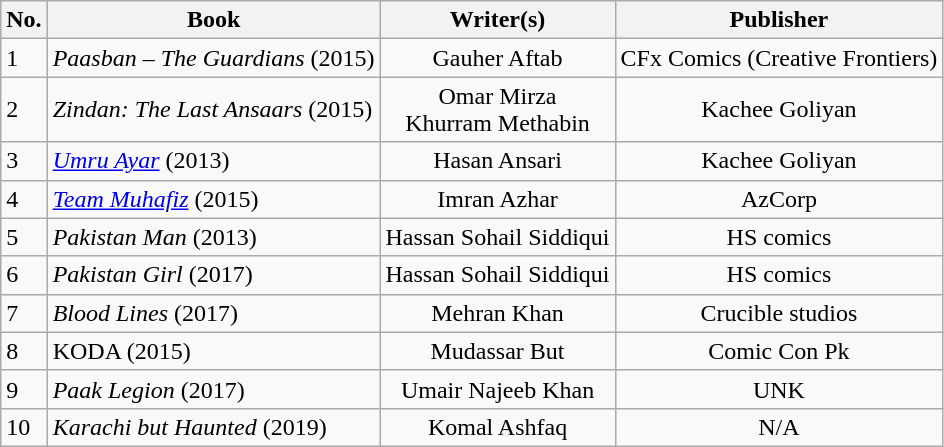<table class="wikitable">
<tr>
<th rowspan="1">No.</th>
<th rowspan="1">Book</th>
<th colspan="1">Writer(s)</th>
<th colspan="1">Publisher</th>
</tr>
<tr>
<td>1</td>
<td><em>Paasban – The Guardians</em> (2015)</td>
<td align="center">Gauher Aftab</td>
<td align="center">CFx Comics (Creative Frontiers)</td>
</tr>
<tr>
<td>2</td>
<td><em>Zindan: The Last Ansaars</em> (2015)</td>
<td align="center">Omar Mirza <br> Khurram Methabin</td>
<td align="center">Kachee Goliyan</td>
</tr>
<tr>
<td>3</td>
<td><em><a href='#'>Umru Ayar</a></em> (2013)</td>
<td align="center">Hasan Ansari</td>
<td align="center">Kachee Goliyan</td>
</tr>
<tr>
<td>4</td>
<td><em><a href='#'>Team Muhafiz</a></em> (2015)</td>
<td align="center">Imran Azhar</td>
<td align="center">AzCorp</td>
</tr>
<tr>
<td>5</td>
<td><em>Pakistan Man</em> (2013)</td>
<td align="center">Hassan Sohail Siddiqui</td>
<td align="center">HS comics</td>
</tr>
<tr>
<td>6</td>
<td><em>Pakistan Girl</em> (2017)</td>
<td align="center">Hassan Sohail Siddiqui</td>
<td align="center">HS comics</td>
</tr>
<tr>
<td>7</td>
<td><em>Blood Lines</em> (2017)</td>
<td align="center">Mehran Khan</td>
<td align="center">Crucible studios</td>
</tr>
<tr>
<td>8</td>
<td>KODA (2015)</td>
<td align="center">Mudassar But</td>
<td align="center">Comic Con Pk</td>
</tr>
<tr>
<td>9</td>
<td><em>Paak Legion</em> (2017)</td>
<td align="center">Umair Najeeb Khan</td>
<td align="center">UNK</td>
</tr>
<tr>
<td>10</td>
<td><em>Karachi but Haunted</em> (2019)</td>
<td align="center">Komal Ashfaq</td>
<td align="center">N/A</td>
</tr>
</table>
